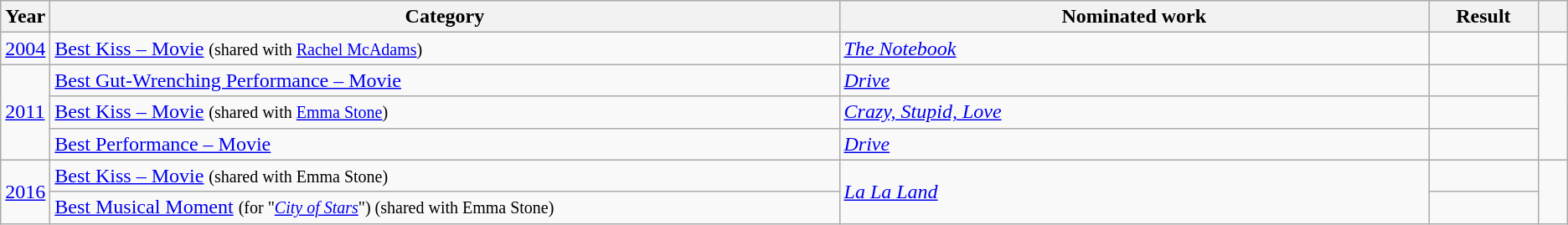<table class=wikitable>
<tr>
<th scope="col" style="width:1em;">Year</th>
<th scope="col" style="width:39em;">Category</th>
<th scope="col" style="width:29em;">Nominated work</th>
<th scope="col" style="width:5em;">Result</th>
<th scope="col" style="width:1em;"></th>
</tr>
<tr>
<td><a href='#'>2004</a></td>
<td><a href='#'>Best Kiss – Movie</a> <small>(shared with <a href='#'>Rachel McAdams</a>)</small></td>
<td><em><a href='#'>The Notebook</a></em></td>
<td></td>
<td></td>
</tr>
<tr>
<td rowspan="3"><a href='#'>2011</a></td>
<td><a href='#'>Best Gut-Wrenching Performance – Movie</a></td>
<td><em><a href='#'>Drive</a></em></td>
<td></td>
<td rowspan="3"></td>
</tr>
<tr>
<td><a href='#'>Best Kiss – Movie</a> <small>(shared with <a href='#'>Emma Stone</a>)</small></td>
<td><em><a href='#'>Crazy, Stupid, Love</a></em></td>
<td></td>
</tr>
<tr>
<td><a href='#'>Best Performance – Movie</a></td>
<td><em><a href='#'>Drive</a></em></td>
<td></td>
</tr>
<tr>
<td rowspan="2"><a href='#'>2016</a></td>
<td><a href='#'>Best Kiss – Movie</a> <small>(shared with Emma Stone)</small></td>
<td rowspan=2><em><a href='#'>La La Land</a></em></td>
<td></td>
<td rowspan=2></td>
</tr>
<tr>
<td><a href='#'>Best Musical Moment</a> <small>(for "<em><a href='#'>City of Stars</a></em>") (shared with Emma Stone)</small></td>
<td></td>
</tr>
</table>
